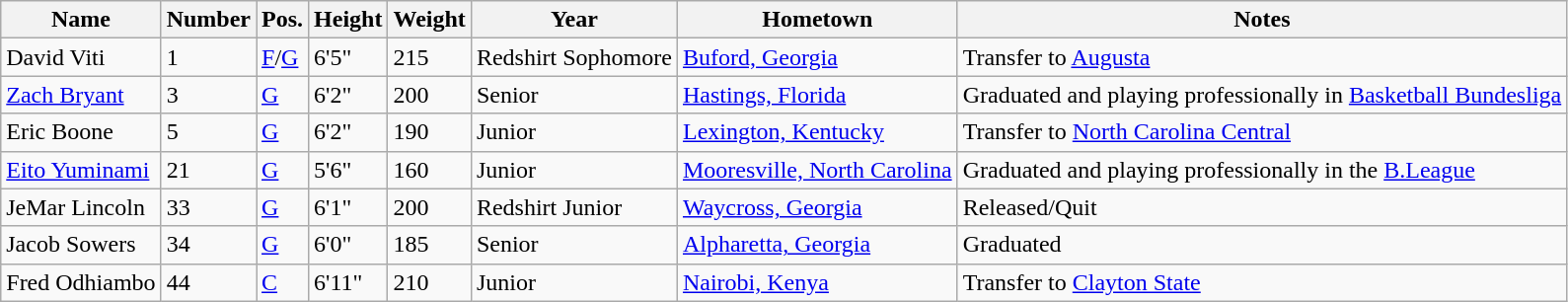<table class="wikitable sortable" border="1">
<tr>
<th>Name</th>
<th>Number</th>
<th>Pos.</th>
<th>Height</th>
<th>Weight</th>
<th>Year</th>
<th>Hometown</th>
<th class="wikitable">Notes</th>
</tr>
<tr>
<td>David Viti</td>
<td>1</td>
<td><a href='#'>F</a>/<a href='#'>G</a></td>
<td>6'5"</td>
<td>215</td>
<td>Redshirt Sophomore</td>
<td><a href='#'>Buford, Georgia</a></td>
<td>Transfer to <a href='#'>Augusta</a></td>
</tr>
<tr>
<td><a href='#'>Zach Bryant</a></td>
<td>3</td>
<td><a href='#'>G</a></td>
<td>6'2"</td>
<td>200</td>
<td>Senior</td>
<td><a href='#'>Hastings, Florida</a></td>
<td>Graduated and playing professionally in <a href='#'>Basketball Bundesliga</a></td>
</tr>
<tr>
<td>Eric Boone</td>
<td>5</td>
<td><a href='#'>G</a></td>
<td>6'2"</td>
<td>190</td>
<td>Junior</td>
<td><a href='#'>Lexington, Kentucky</a></td>
<td>Transfer to <a href='#'>North Carolina Central</a></td>
</tr>
<tr>
<td><a href='#'>Eito Yuminami</a></td>
<td>21</td>
<td><a href='#'>G</a></td>
<td>5'6"</td>
<td>160</td>
<td>Junior</td>
<td><a href='#'>Mooresville, North Carolina</a></td>
<td>Graduated and playing professionally in the <a href='#'>B.League</a></td>
</tr>
<tr>
<td>JeMar Lincoln</td>
<td>33</td>
<td><a href='#'>G</a></td>
<td>6'1"</td>
<td>200</td>
<td>Redshirt Junior</td>
<td><a href='#'>Waycross, Georgia</a></td>
<td>Released/Quit</td>
</tr>
<tr>
<td>Jacob Sowers</td>
<td>34</td>
<td><a href='#'>G</a></td>
<td>6'0"</td>
<td>185</td>
<td>Senior</td>
<td><a href='#'>Alpharetta, Georgia</a></td>
<td>Graduated</td>
</tr>
<tr>
<td>Fred Odhiambo</td>
<td>44</td>
<td><a href='#'>C</a></td>
<td>6'11"</td>
<td>210</td>
<td>Junior</td>
<td><a href='#'>Nairobi, Kenya</a></td>
<td>Transfer to <a href='#'>Clayton State</a></td>
</tr>
</table>
